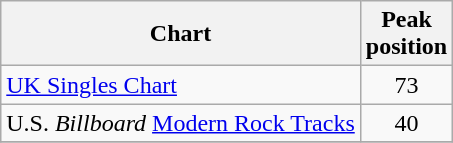<table class="wikitable">
<tr>
<th align="left">Chart</th>
<th align="left">Peak<br>position</th>
</tr>
<tr>
<td align="left"><a href='#'>UK Singles Chart</a></td>
<td align="center">73</td>
</tr>
<tr>
<td align="left">U.S. <em>Billboard</em> <a href='#'>Modern Rock Tracks</a></td>
<td align="center">40</td>
</tr>
<tr>
</tr>
</table>
